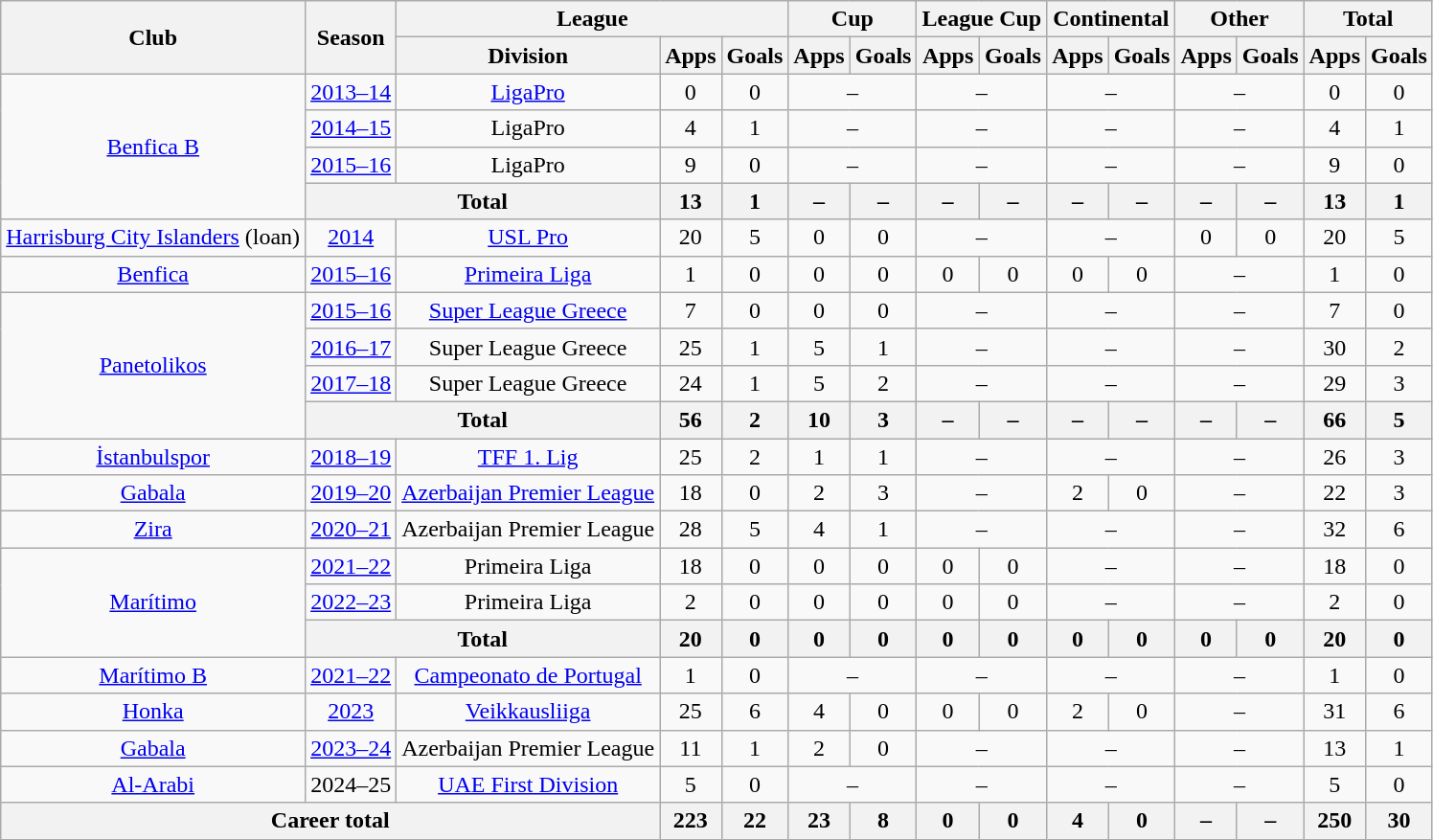<table class="wikitable" style="text-align:center">
<tr>
<th rowspan="2">Club</th>
<th rowspan="2">Season</th>
<th colspan="3">League</th>
<th colspan="2">Cup</th>
<th colspan="2">League Cup</th>
<th colspan="2">Continental</th>
<th colspan="2">Other</th>
<th colspan="2">Total</th>
</tr>
<tr>
<th>Division</th>
<th>Apps</th>
<th>Goals</th>
<th>Apps</th>
<th>Goals</th>
<th>Apps</th>
<th>Goals</th>
<th>Apps</th>
<th>Goals</th>
<th>Apps</th>
<th>Goals</th>
<th>Apps</th>
<th>Goals</th>
</tr>
<tr>
<td rowspan="4" valign="center"><a href='#'>Benfica B</a></td>
<td><a href='#'>2013–14</a></td>
<td><a href='#'>LigaPro</a></td>
<td>0</td>
<td>0</td>
<td colspan="2">–</td>
<td colspan="2">–</td>
<td colspan="2">–</td>
<td colspan="2">–</td>
<td>0</td>
<td>0</td>
</tr>
<tr>
<td><a href='#'>2014–15</a></td>
<td>LigaPro</td>
<td>4</td>
<td>1</td>
<td colspan="2">–</td>
<td colspan="2">–</td>
<td colspan="2">–</td>
<td colspan="2">–</td>
<td>4</td>
<td>1</td>
</tr>
<tr>
<td><a href='#'>2015–16</a></td>
<td>LigaPro</td>
<td>9</td>
<td>0</td>
<td colspan="2">–</td>
<td colspan="2">–</td>
<td colspan="2">–</td>
<td colspan="2">–</td>
<td>9</td>
<td>0</td>
</tr>
<tr>
<th colspan="2">Total</th>
<th>13</th>
<th>1</th>
<th>–</th>
<th>–</th>
<th>–</th>
<th>–</th>
<th>–</th>
<th>–</th>
<th>–</th>
<th>–</th>
<th>13</th>
<th>1</th>
</tr>
<tr>
<td valign="center"><a href='#'>Harrisburg City Islanders</a> (loan)</td>
<td><a href='#'>2014</a></td>
<td><a href='#'>USL Pro</a></td>
<td>20</td>
<td>5</td>
<td>0</td>
<td>0</td>
<td colspan="2">–</td>
<td colspan="2">–</td>
<td>0</td>
<td>0</td>
<td>20</td>
<td>5</td>
</tr>
<tr>
<td valign="center"><a href='#'>Benfica</a></td>
<td><a href='#'>2015–16</a></td>
<td><a href='#'>Primeira Liga</a></td>
<td>1</td>
<td>0</td>
<td>0</td>
<td>0</td>
<td>0</td>
<td>0</td>
<td>0</td>
<td>0</td>
<td colspan="2">–</td>
<td>1</td>
<td>0</td>
</tr>
<tr>
<td rowspan="4" valign="center"><a href='#'>Panetolikos</a></td>
<td><a href='#'>2015–16</a></td>
<td><a href='#'>Super League Greece</a></td>
<td>7</td>
<td>0</td>
<td>0</td>
<td>0</td>
<td colspan="2">–</td>
<td colspan="2">–</td>
<td colspan="2">–</td>
<td>7</td>
<td>0</td>
</tr>
<tr>
<td><a href='#'>2016–17</a></td>
<td>Super League Greece</td>
<td>25</td>
<td>1</td>
<td>5</td>
<td>1</td>
<td colspan="2">–</td>
<td colspan="2">–</td>
<td colspan="2">–</td>
<td>30</td>
<td>2</td>
</tr>
<tr>
<td><a href='#'>2017–18</a></td>
<td>Super League Greece</td>
<td>24</td>
<td>1</td>
<td>5</td>
<td>2</td>
<td colspan="2">–</td>
<td colspan="2">–</td>
<td colspan="2">–</td>
<td>29</td>
<td>3</td>
</tr>
<tr>
<th colspan="2">Total</th>
<th>56</th>
<th>2</th>
<th>10</th>
<th>3</th>
<th>–</th>
<th>–</th>
<th>–</th>
<th>–</th>
<th>–</th>
<th>–</th>
<th>66</th>
<th>5</th>
</tr>
<tr>
<td valign="center"><a href='#'>İstanbulspor</a></td>
<td><a href='#'>2018–19</a></td>
<td><a href='#'>TFF 1. Lig</a></td>
<td>25</td>
<td>2</td>
<td>1</td>
<td>1</td>
<td colspan="2">–</td>
<td colspan="2">–</td>
<td colspan="2">–</td>
<td>26</td>
<td>3</td>
</tr>
<tr>
<td valign="center"><a href='#'>Gabala</a></td>
<td><a href='#'>2019–20</a></td>
<td><a href='#'>Azerbaijan Premier League</a></td>
<td>18</td>
<td>0</td>
<td>2</td>
<td>3</td>
<td colspan="2">–</td>
<td>2</td>
<td>0</td>
<td colspan="2">–</td>
<td>22</td>
<td>3</td>
</tr>
<tr>
<td><a href='#'>Zira</a></td>
<td><a href='#'>2020–21</a></td>
<td>Azerbaijan Premier League</td>
<td>28</td>
<td>5</td>
<td>4</td>
<td>1</td>
<td colspan="2">–</td>
<td colspan="2">–</td>
<td colspan="2">–</td>
<td>32</td>
<td>6</td>
</tr>
<tr>
<td rowspan=3><a href='#'>Marítimo</a></td>
<td><a href='#'>2021–22</a></td>
<td>Primeira Liga</td>
<td>18</td>
<td>0</td>
<td>0</td>
<td>0</td>
<td>0</td>
<td>0</td>
<td colspan="2">–</td>
<td colspan="2">–</td>
<td>18</td>
<td>0</td>
</tr>
<tr>
<td><a href='#'>2022–23</a></td>
<td>Primeira Liga</td>
<td>2</td>
<td>0</td>
<td>0</td>
<td>0</td>
<td>0</td>
<td>0</td>
<td colspan="2">–</td>
<td colspan="2">–</td>
<td>2</td>
<td>0</td>
</tr>
<tr>
<th colspan=2>Total</th>
<th>20</th>
<th>0</th>
<th>0</th>
<th>0</th>
<th>0</th>
<th>0</th>
<th>0</th>
<th>0</th>
<th>0</th>
<th>0</th>
<th>20</th>
<th>0</th>
</tr>
<tr>
<td><a href='#'>Marítimo B</a></td>
<td><a href='#'>2021–22</a></td>
<td><a href='#'>Campeonato de Portugal</a></td>
<td>1</td>
<td>0</td>
<td colspan="2">–</td>
<td colspan="2">–</td>
<td colspan="2">–</td>
<td colspan="2">–</td>
<td>1</td>
<td>0</td>
</tr>
<tr>
<td><a href='#'>Honka</a></td>
<td><a href='#'>2023</a></td>
<td><a href='#'>Veikkausliiga</a></td>
<td>25</td>
<td>6</td>
<td>4</td>
<td>0</td>
<td>0</td>
<td>0</td>
<td>2</td>
<td>0</td>
<td colspan=2>–</td>
<td>31</td>
<td>6</td>
</tr>
<tr>
<td><a href='#'>Gabala</a></td>
<td><a href='#'>2023–24</a></td>
<td>Azerbaijan Premier League</td>
<td>11</td>
<td>1</td>
<td>2</td>
<td>0</td>
<td colspan=2>–</td>
<td colspan=2>–</td>
<td colspan=2>–</td>
<td>13</td>
<td>1</td>
</tr>
<tr>
<td><a href='#'>Al-Arabi</a></td>
<td>2024–25</td>
<td><a href='#'>UAE First Division</a></td>
<td>5</td>
<td>0</td>
<td colspan=2>–</td>
<td colspan=2>–</td>
<td colspan=2>–</td>
<td colspan=2>–</td>
<td>5</td>
<td>0</td>
</tr>
<tr>
<th colspan="3">Career total</th>
<th>223</th>
<th>22</th>
<th>23</th>
<th>8</th>
<th>0</th>
<th>0</th>
<th>4</th>
<th>0</th>
<th>–</th>
<th>–</th>
<th>250</th>
<th>30</th>
</tr>
</table>
